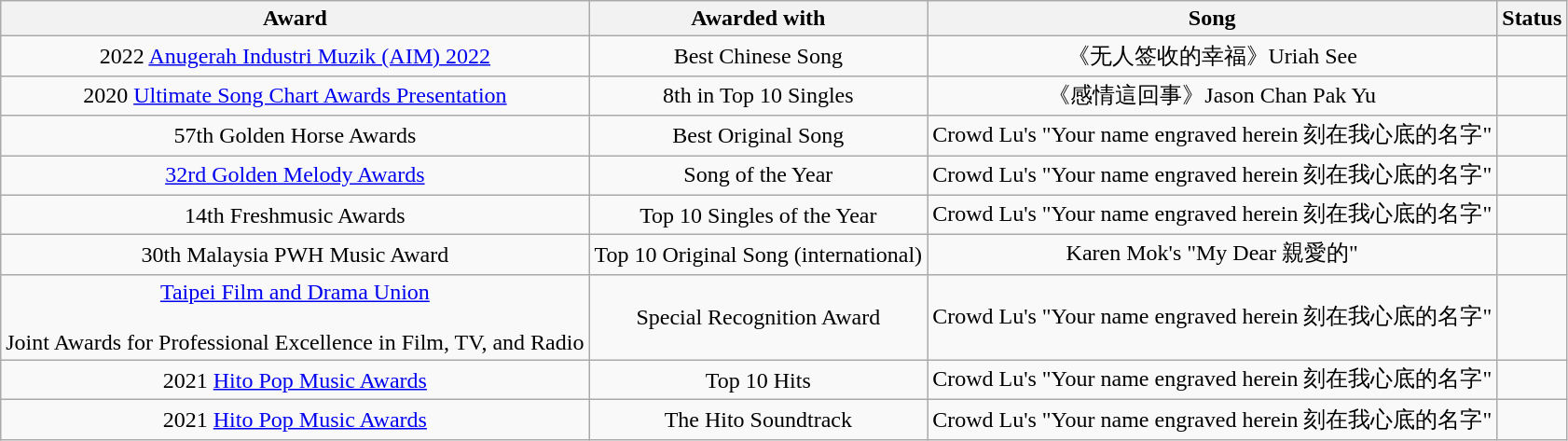<table class="wikitable" style=text-align:center>
<tr>
<th scope="col">Award</th>
<th scope="col">Awarded with</th>
<th scope="col">Song</th>
<th scope="col">Status</th>
</tr>
<tr>
<td>2022 <a href='#'>Anugerah Industri Muzik (AIM) 2022 </a></td>
<td>Best Chinese Song</td>
<td>《无人签收的幸福》Uriah See</td>
<td></td>
</tr>
<tr>
<td>2020 <a href='#'>Ultimate Song Chart Awards Presentation</a></td>
<td>8th in Top 10 Singles</td>
<td>《感情這回事》Jason Chan Pak Yu</td>
<td></td>
</tr>
<tr>
<td>57th Golden Horse Awards</td>
<td>Best Original Song</td>
<td>Crowd Lu's "Your name engraved herein 刻在我心底的名字"</td>
<td></td>
</tr>
<tr>
<td><a href='#'>32rd Golden Melody Awards</a></td>
<td>Song of the Year</td>
<td>Crowd Lu's "Your name engraved herein 刻在我心底的名字"</td>
<td></td>
</tr>
<tr>
<td>14th Freshmusic Awards</td>
<td>Top 10 Singles of the Year</td>
<td>Crowd Lu's "Your name engraved herein 刻在我心底的名字"</td>
<td></td>
</tr>
<tr>
<td>30th Malaysia PWH Music Award</td>
<td>Top 10 Original Song (international)</td>
<td>Karen Mok's "My Dear 親愛的"</td>
<td></td>
</tr>
<tr>
<td><a href='#'>Taipei Film and Drama Union</a> <br><br>Joint Awards for Professional Excellence in Film, TV, and Radio</td>
<td>Special Recognition Award</td>
<td>Crowd Lu's "Your name engraved herein 刻在我心底的名字"</td>
<td></td>
</tr>
<tr>
<td>2021 <a href='#'>Hito Pop Music Awards</a></td>
<td>Top 10 Hits</td>
<td>Crowd Lu's "Your name engraved herein 刻在我心底的名字"</td>
<td></td>
</tr>
<tr>
<td>2021 <a href='#'>Hito Pop Music Awards</a></td>
<td>The Hito Soundtrack</td>
<td>Crowd Lu's "Your name engraved herein 刻在我心底的名字"</td>
<td></td>
</tr>
</table>
